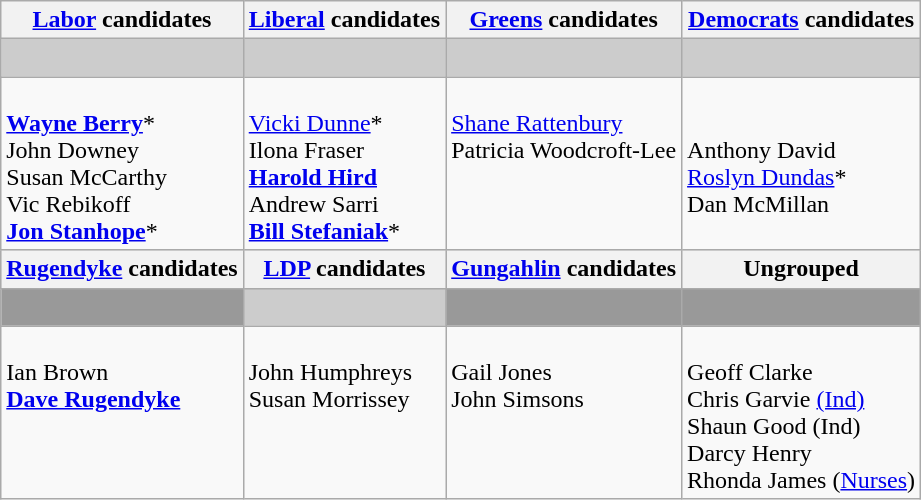<table class="wikitable">
<tr>
<th><a href='#'>Labor</a> candidates</th>
<th><a href='#'>Liberal</a> candidates</th>
<th><a href='#'>Greens</a> candidates</th>
<th><a href='#'>Democrats</a> candidates</th>
</tr>
<tr style="background:#ccc;">
<td></td>
<td></td>
<td></td>
<td> </td>
</tr>
<tr>
<td><br><strong><a href='#'>Wayne Berry</a></strong>* <br>
John Downey <br>
Susan McCarthy <br>
Vic Rebikoff <br>
<strong><a href='#'>Jon Stanhope</a></strong>*</td>
<td><br><a href='#'>Vicki Dunne</a>* <br>
Ilona Fraser <br>
<strong><a href='#'>Harold Hird</a></strong> <br>
Andrew Sarri <br>
<strong><a href='#'>Bill Stefaniak</a></strong>*</td>
<td valign=top><br><a href='#'>Shane Rattenbury</a> <br>
Patricia Woodcroft-Lee</td>
<td><br>Anthony David <br>
<a href='#'>Roslyn Dundas</a>* <br>
Dan McMillan</td>
</tr>
<tr style="background:#ccc;">
<th><a href='#'>Rugendyke</a> candidates</th>
<th><a href='#'>LDP</a> candidates</th>
<th><a href='#'>Gungahlin</a> candidates</th>
<th>Ungrouped</th>
</tr>
<tr style="background:#ccc;">
<td style="background:#999;"></td>
<td></td>
<td style="background:#999;"></td>
<td style="background:#999;"> </td>
</tr>
<tr>
<td valign=top><br>Ian Brown <br>
<strong><a href='#'>Dave Rugendyke</a></strong></td>
<td valign=top><br>John Humphreys <br>
Susan Morrissey</td>
<td valign=top><br>Gail Jones <br>
John Simsons</td>
<td valign=top><br>Geoff Clarke <br>
Chris Garvie <a href='#'>(Ind)</a> <br>
Shaun Good (Ind) <br>
Darcy Henry <br>
Rhonda James (<a href='#'>Nurses</a>)</td>
</tr>
</table>
